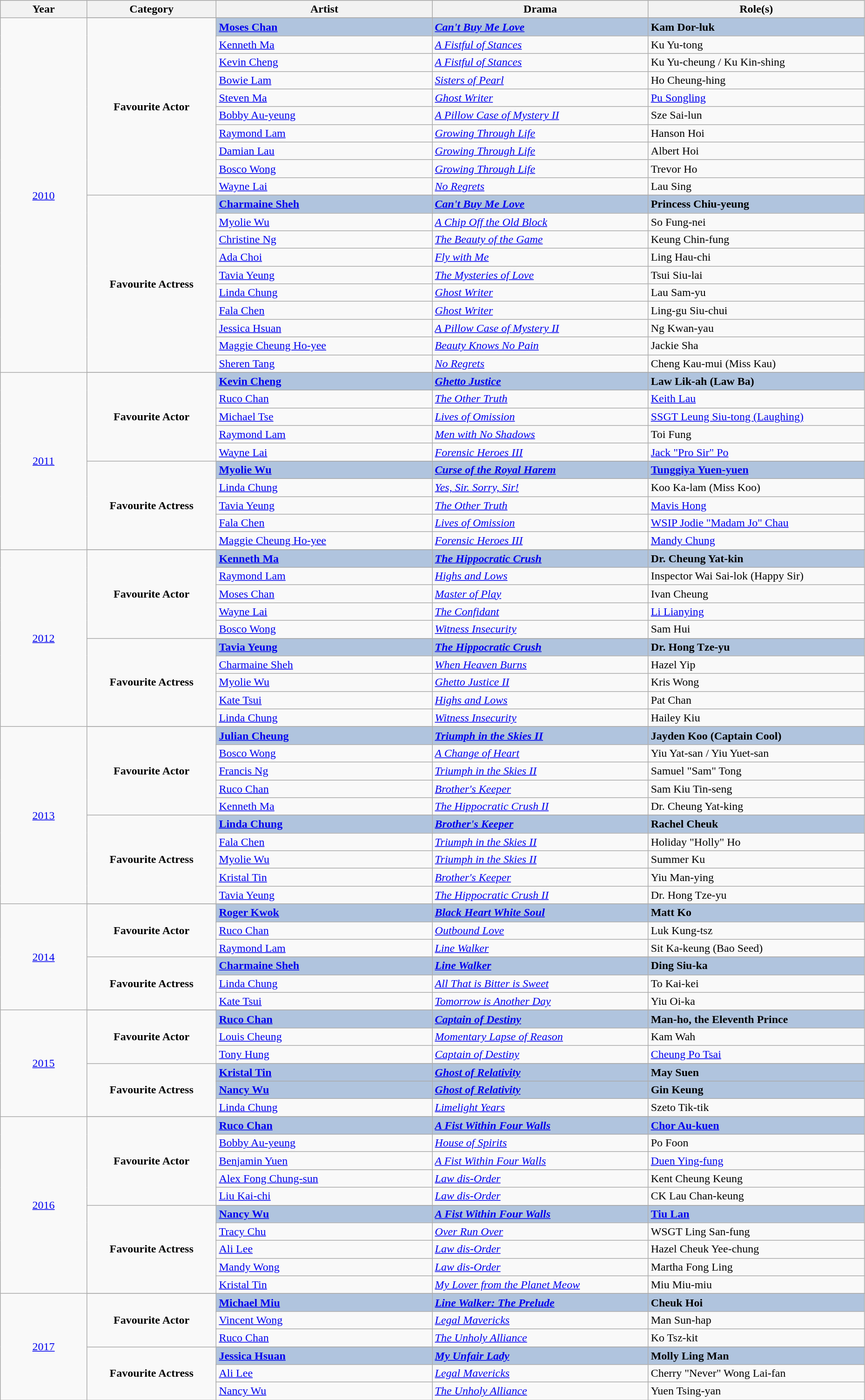<table class="wikitable" style="width:98%;">
<tr style="background:#bebebe;">
<th style="width:10%;">Year</th>
<th style="width:15%;">Category</th>
<th style="width:25%;">Artist</th>
<th style="width:25%;">Drama</th>
<th style="width:25%;">Role(s)</th>
</tr>
<tr>
<td rowspan=23 style="text-align:center"><a href='#'>2010</a></td>
</tr>
<tr>
<td rowspan=11 style="text-align:center"><strong>Favourite Actor</strong></td>
</tr>
<tr style="background:#B0C4DE;">
<td><strong><a href='#'>Moses Chan</a></strong></td>
<td><strong><em><a href='#'>Can't Buy Me Love</a></em></strong></td>
<td><strong>Kam Dor-luk</strong></td>
</tr>
<tr>
<td><a href='#'>Kenneth Ma</a></td>
<td><em><a href='#'>A Fistful of Stances</a></em></td>
<td>Ku Yu-tong</td>
</tr>
<tr>
<td><a href='#'>Kevin Cheng</a></td>
<td><em><a href='#'>A Fistful of Stances</a></em></td>
<td>Ku Yu-cheung / Ku Kin-shing</td>
</tr>
<tr>
<td><a href='#'>Bowie Lam</a></td>
<td><em><a href='#'>Sisters of Pearl</a></em></td>
<td>Ho Cheung-hing</td>
</tr>
<tr>
<td><a href='#'>Steven Ma</a></td>
<td><em><a href='#'>Ghost Writer</a></em></td>
<td><a href='#'>Pu Songling</a></td>
</tr>
<tr>
<td><a href='#'>Bobby Au-yeung</a></td>
<td><em><a href='#'>A Pillow Case of Mystery II</a></em></td>
<td>Sze Sai-lun</td>
</tr>
<tr>
<td><a href='#'>Raymond Lam</a></td>
<td><em><a href='#'>Growing Through Life</a></em></td>
<td>Hanson Hoi</td>
</tr>
<tr>
<td><a href='#'>Damian Lau</a></td>
<td><em><a href='#'>Growing Through Life</a></em></td>
<td>Albert Hoi</td>
</tr>
<tr>
<td><a href='#'>Bosco Wong</a></td>
<td><em><a href='#'>Growing Through Life</a></em></td>
<td>Trevor Ho</td>
</tr>
<tr>
<td><a href='#'>Wayne Lai</a> </td>
<td><em><a href='#'>No Regrets</a></em></td>
<td>Lau Sing</td>
</tr>
<tr>
<td rowspan=11 style="text-align:center"><strong>Favourite Actress</strong></td>
</tr>
<tr style="background:#B0C4DE;">
<td><strong><a href='#'>Charmaine Sheh</a></strong></td>
<td><strong><em><a href='#'>Can't Buy Me Love</a></em></strong></td>
<td><strong>Princess Chiu-yeung</strong></td>
</tr>
<tr>
<td><a href='#'>Myolie Wu</a></td>
<td><em><a href='#'>A Chip Off the Old Block</a></em></td>
<td>So Fung-nei</td>
</tr>
<tr>
<td><a href='#'>Christine Ng</a></td>
<td><em><a href='#'>The Beauty of the Game</a></em></td>
<td>Keung Chin-fung</td>
</tr>
<tr>
<td><a href='#'>Ada Choi</a></td>
<td><em><a href='#'>Fly with Me</a></em></td>
<td>Ling Hau-chi</td>
</tr>
<tr>
<td><a href='#'>Tavia Yeung</a></td>
<td><em><a href='#'>The Mysteries of Love</a></em></td>
<td>Tsui Siu-lai</td>
</tr>
<tr>
<td><a href='#'>Linda Chung</a></td>
<td><em><a href='#'>Ghost Writer</a></em></td>
<td>Lau Sam-yu</td>
</tr>
<tr>
<td><a href='#'>Fala Chen</a></td>
<td><em><a href='#'>Ghost Writer</a></em></td>
<td>Ling-gu Siu-chui</td>
</tr>
<tr>
<td><a href='#'>Jessica Hsuan</a></td>
<td><em><a href='#'>A Pillow Case of Mystery II</a></em></td>
<td>Ng Kwan-yau</td>
</tr>
<tr>
<td><a href='#'>Maggie Cheung Ho-yee</a></td>
<td><em><a href='#'>Beauty Knows No Pain</a></em></td>
<td>Jackie Sha</td>
</tr>
<tr>
<td><a href='#'>Sheren Tang</a> </td>
<td><em><a href='#'>No Regrets</a></em></td>
<td>Cheng Kau-mui (Miss Kau)</td>
</tr>
<tr>
<td rowspan=13 style="text-align:center"><a href='#'>2011</a></td>
</tr>
<tr>
<td rowspan=6 style="text-align:center"><strong>Favourite Actor</strong></td>
</tr>
<tr style="background:#B0C4DE;">
<td><strong><a href='#'>Kevin Cheng</a></strong> </td>
<td><strong><em><a href='#'>Ghetto Justice</a></em></strong></td>
<td><strong>Law Lik-ah (Law Ba)</strong></td>
</tr>
<tr>
<td><a href='#'>Ruco Chan</a></td>
<td><em><a href='#'>The Other Truth</a></em></td>
<td><a href='#'>Keith Lau</a></td>
</tr>
<tr>
<td><a href='#'>Michael Tse</a></td>
<td><em><a href='#'>Lives of Omission</a></em></td>
<td><a href='#'>SSGT Leung Siu-tong (Laughing)</a></td>
</tr>
<tr>
<td><a href='#'>Raymond Lam</a></td>
<td><em><a href='#'>Men with No Shadows</a></em></td>
<td>Toi Fung</td>
</tr>
<tr>
<td><a href='#'>Wayne Lai</a></td>
<td><em><a href='#'>Forensic Heroes III</a></em></td>
<td><a href='#'>Jack "Pro Sir" Po</a></td>
</tr>
<tr>
<td rowspan=6 style="text-align:center"><strong>Favourite Actress</strong></td>
</tr>
<tr style="background:#B0C4DE;">
<td><strong><a href='#'>Myolie Wu</a></strong> </td>
<td><strong><em><a href='#'>Curse of the Royal Harem</a></em></strong></td>
<td><strong><a href='#'>Tunggiya Yuen-yuen</a></strong></td>
</tr>
<tr>
<td><a href='#'>Linda Chung</a></td>
<td><em><a href='#'>Yes, Sir. Sorry, Sir!</a></em></td>
<td>Koo Ka-lam (Miss Koo)</td>
</tr>
<tr>
<td><a href='#'>Tavia Yeung</a></td>
<td><em><a href='#'>The Other Truth</a></em></td>
<td><a href='#'>Mavis Hong</a></td>
</tr>
<tr>
<td><a href='#'>Fala Chen</a></td>
<td><em><a href='#'>Lives of Omission</a></em></td>
<td><a href='#'>WSIP Jodie "Madam Jo" Chau</a></td>
</tr>
<tr>
<td><a href='#'>Maggie Cheung Ho-yee</a></td>
<td><em><a href='#'>Forensic Heroes III</a></em></td>
<td><a href='#'>Mandy Chung</a></td>
</tr>
<tr>
<td rowspan=13 style="text-align:center"><a href='#'>2012</a></td>
</tr>
<tr>
<td rowspan=6 style="text-align:center"><strong>Favourite Actor</strong></td>
</tr>
<tr style="background:#B0C4DE;">
<td><strong><a href='#'>Kenneth Ma</a></strong></td>
<td><strong><em><a href='#'>The Hippocratic Crush</a></em></strong></td>
<td><strong>Dr. Cheung Yat-kin</strong></td>
</tr>
<tr>
<td><a href='#'>Raymond Lam</a></td>
<td><em><a href='#'>Highs and Lows</a></em></td>
<td>Inspector Wai Sai-lok (Happy Sir)</td>
</tr>
<tr>
<td><a href='#'>Moses Chan</a></td>
<td><em><a href='#'>Master of Play</a></em></td>
<td>Ivan Cheung</td>
</tr>
<tr>
<td><a href='#'>Wayne Lai</a> </td>
<td><em><a href='#'>The Confidant</a></em></td>
<td><a href='#'>Li Lianying</a></td>
</tr>
<tr>
<td><a href='#'>Bosco Wong</a></td>
<td><em><a href='#'>Witness Insecurity</a></em></td>
<td>Sam Hui</td>
</tr>
<tr>
<td rowspan=6 style="text-align:center"><strong>Favourite Actress</strong></td>
</tr>
<tr style="background:#B0C4DE;">
<td><strong><a href='#'>Tavia Yeung</a></strong></td>
<td><strong><em><a href='#'>The Hippocratic Crush</a></em></strong></td>
<td><strong>Dr. Hong Tze-yu</strong></td>
</tr>
<tr>
<td><a href='#'>Charmaine Sheh</a></td>
<td><em><a href='#'>When Heaven Burns</a></em></td>
<td>Hazel Yip</td>
</tr>
<tr>
<td><a href='#'>Myolie Wu</a></td>
<td><em><a href='#'>Ghetto Justice II</a></em></td>
<td>Kris Wong</td>
</tr>
<tr>
<td><a href='#'>Kate Tsui</a></td>
<td><em><a href='#'>Highs and Lows</a></em></td>
<td>Pat Chan</td>
</tr>
<tr>
<td><a href='#'>Linda Chung</a></td>
<td><em><a href='#'>Witness Insecurity</a></em></td>
<td>Hailey Kiu</td>
</tr>
<tr>
<td rowspan=13 style="text-align:center"><a href='#'>2013</a></td>
</tr>
<tr>
<td rowspan=6 style="text-align:center"><strong>Favourite Actor</strong></td>
</tr>
<tr style="background:#B0C4DE;">
<td><strong><a href='#'>Julian Cheung</a></strong></td>
<td><strong><em><a href='#'>Triumph in the Skies II</a></em></strong></td>
<td><strong>Jayden Koo (Captain Cool)</strong></td>
</tr>
<tr>
<td><a href='#'>Bosco Wong</a></td>
<td><em><a href='#'>A Change of Heart</a></em></td>
<td>Yiu Yat-san / Yiu Yuet-san</td>
</tr>
<tr>
<td><a href='#'>Francis Ng</a></td>
<td><em><a href='#'>Triumph in the Skies II</a></em></td>
<td>Samuel "Sam" Tong</td>
</tr>
<tr>
<td><a href='#'>Ruco Chan</a></td>
<td><em><a href='#'>Brother's Keeper</a></em></td>
<td>Sam Kiu Tin-seng</td>
</tr>
<tr>
<td><a href='#'>Kenneth Ma</a></td>
<td><em><a href='#'>The Hippocratic Crush II</a></em></td>
<td>Dr. Cheung Yat-king</td>
</tr>
<tr>
<td rowspan=6 style="text-align:center"><strong>Favourite Actress</strong></td>
</tr>
<tr style="background:#B0C4DE;">
<td><strong><a href='#'>Linda Chung</a></strong></td>
<td><strong><em><a href='#'>Brother's Keeper</a></em></strong></td>
<td><strong>Rachel Cheuk</strong></td>
</tr>
<tr>
<td><a href='#'>Fala Chen</a></td>
<td><em><a href='#'>Triumph in the Skies II</a></em></td>
<td>Holiday "Holly" Ho</td>
</tr>
<tr>
<td><a href='#'>Myolie Wu</a></td>
<td><em><a href='#'>Triumph in the Skies II</a></em></td>
<td>Summer Ku</td>
</tr>
<tr>
<td><a href='#'>Kristal Tin</a> </td>
<td><em><a href='#'>Brother's Keeper</a></em></td>
<td>Yiu Man-ying</td>
</tr>
<tr>
<td><a href='#'>Tavia Yeung</a></td>
<td><em><a href='#'>The Hippocratic Crush II</a></em></td>
<td>Dr. Hong Tze-yu</td>
</tr>
<tr>
<td rowspan=9 style="text-align:center"><a href='#'>2014</a></td>
</tr>
<tr>
<td rowspan=4 style="text-align:center"><strong>Favourite Actor</strong></td>
</tr>
<tr style="background:#B0C4DE;">
<td><strong><a href='#'>Roger Kwok</a></strong> </td>
<td><strong><em><a href='#'>Black Heart White Soul</a></em></strong></td>
<td><strong>Matt Ko</strong></td>
</tr>
<tr>
<td><a href='#'>Ruco Chan</a></td>
<td><em><a href='#'>Outbound Love</a></em></td>
<td>Luk Kung-tsz</td>
</tr>
<tr>
<td><a href='#'>Raymond Lam</a></td>
<td><em><a href='#'>Line Walker</a></em></td>
<td>Sit Ka-keung (Bao Seed)</td>
</tr>
<tr>
<td rowspan=4 style="text-align:center"><strong>Favourite Actress</strong></td>
</tr>
<tr style="background:#B0C4DE;">
<td><strong><a href='#'>Charmaine Sheh</a></strong> </td>
<td><strong><em><a href='#'>Line Walker</a></em></strong></td>
<td><strong>Ding Siu-ka</strong></td>
</tr>
<tr>
<td><a href='#'>Linda Chung</a></td>
<td><em><a href='#'>All That is Bitter is Sweet</a></em></td>
<td>To Kai-kei</td>
</tr>
<tr>
<td><a href='#'>Kate Tsui</a></td>
<td><em><a href='#'>Tomorrow is Another Day</a></em></td>
<td>Yiu Oi-ka</td>
</tr>
<tr>
<td rowspan=9 style="text-align:center"><a href='#'>2015</a></td>
</tr>
<tr>
<td rowspan=4 style="text-align:center"><strong>Favourite Actor</strong></td>
</tr>
<tr style="background:#B0C4DE;">
<td><strong><a href='#'>Ruco Chan</a></strong></td>
<td><strong><em><a href='#'>Captain of Destiny</a></em></strong></td>
<td><strong>Man-ho, the Eleventh Prince</strong></td>
</tr>
<tr>
<td><a href='#'>Louis Cheung</a></td>
<td><em><a href='#'>Momentary Lapse of Reason</a></em></td>
<td>Kam Wah</td>
</tr>
<tr>
<td><a href='#'>Tony Hung</a></td>
<td><em><a href='#'>Captain of Destiny</a></em></td>
<td><a href='#'>Cheung Po Tsai</a></td>
</tr>
<tr>
<td rowspan=4 style="text-align:center"><strong>Favourite Actress</strong></td>
</tr>
<tr style="background:#B0C4DE;">
<td><strong><a href='#'>Kristal Tin</a></strong></td>
<td><strong><em><a href='#'>Ghost of Relativity</a></em></strong></td>
<td><strong>May Suen</strong></td>
</tr>
<tr style="background:#B0C4DE;">
<td><strong><a href='#'>Nancy Wu</a></strong> </td>
<td><strong><em><a href='#'>Ghost of Relativity</a></em></strong></td>
<td><strong>Gin Keung</strong></td>
</tr>
<tr>
<td><a href='#'>Linda Chung</a></td>
<td><em><a href='#'>Limelight Years</a></em></td>
<td>Szeto Tik-tik</td>
</tr>
<tr>
<td rowspan=13 style="text-align:center"><a href='#'>2016</a></td>
</tr>
<tr>
<td rowspan=6 style="text-align:center"><strong>Favourite Actor</strong></td>
</tr>
<tr style="background:#B0C4DE;">
<td><strong><a href='#'>Ruco Chan</a></strong> </td>
<td><strong><em><a href='#'>A Fist Within Four Walls</a></em></strong></td>
<td><strong><a href='#'>Chor Au-kuen</a></strong></td>
</tr>
<tr>
<td><a href='#'>Bobby Au-yeung</a></td>
<td><em><a href='#'>House of Spirits</a></em></td>
<td>Po Foon</td>
</tr>
<tr>
<td><a href='#'>Benjamin Yuen</a></td>
<td><em><a href='#'>A Fist Within Four Walls</a></em></td>
<td><a href='#'>Duen Ying-fung</a></td>
</tr>
<tr>
<td><a href='#'>Alex Fong Chung-sun</a></td>
<td><em><a href='#'>Law dis-Order</a></em></td>
<td>Kent Cheung Keung</td>
</tr>
<tr>
<td><a href='#'>Liu Kai-chi</a></td>
<td><em><a href='#'>Law dis-Order</a></em></td>
<td>CK Lau Chan-keung</td>
</tr>
<tr>
<td rowspan=6 style="text-align:center"><strong>Favourite Actress</strong></td>
</tr>
<tr style="background:#B0C4DE;">
<td><strong><a href='#'>Nancy Wu</a></strong> </td>
<td><strong><em><a href='#'>A Fist Within Four Walls</a></em></strong></td>
<td><strong><a href='#'>Tiu Lan</a></strong></td>
</tr>
<tr>
<td><a href='#'>Tracy Chu</a></td>
<td><em><a href='#'>Over Run Over</a></em></td>
<td>WSGT Ling San-fung</td>
</tr>
<tr>
<td><a href='#'>Ali Lee</a></td>
<td><em><a href='#'>Law dis-Order</a></em></td>
<td>Hazel Cheuk Yee-chung</td>
</tr>
<tr>
<td><a href='#'>Mandy Wong</a></td>
<td><em><a href='#'>Law dis-Order</a></em></td>
<td>Martha Fong Ling</td>
</tr>
<tr>
<td><a href='#'>Kristal Tin</a></td>
<td><em><a href='#'>My Lover from the Planet Meow</a></em></td>
<td>Miu Miu-miu</td>
</tr>
<tr>
<td rowspan=9 style="text-align:center"><a href='#'>2017</a></td>
</tr>
<tr>
<td rowspan=4 style="text-align:center"><strong>Favourite Actor</strong></td>
</tr>
<tr style="background:#B0C4DE;">
<td><strong><a href='#'>Michael Miu</a></strong></td>
<td><strong><em><a href='#'>Line Walker: The Prelude</a></em></strong></td>
<td><strong>Cheuk Hoi</strong></td>
</tr>
<tr>
<td><a href='#'>Vincent Wong</a></td>
<td><em><a href='#'>Legal Mavericks</a></em></td>
<td>Man Sun-hap</td>
</tr>
<tr>
<td><a href='#'>Ruco Chan</a></td>
<td><em><a href='#'>The Unholy Alliance</a></em></td>
<td>Ko Tsz-kit</td>
</tr>
<tr>
<td rowspan=4 style="text-align:center"><strong>Favourite Actress</strong></td>
</tr>
<tr style="background:#B0C4DE;">
<td><strong><a href='#'>Jessica Hsuan</a></strong></td>
<td><strong><em><a href='#'>My Unfair Lady</a></em></strong></td>
<td><strong>Molly Ling Man</strong></td>
</tr>
<tr>
<td><a href='#'>Ali Lee</a></td>
<td><em><a href='#'>Legal Mavericks</a></em></td>
<td>Cherry "Never" Wong Lai-fan</td>
</tr>
<tr>
<td><a href='#'>Nancy Wu</a></td>
<td><em><a href='#'>The Unholy Alliance</a></em></td>
<td>Yuen Tsing-yan</td>
</tr>
</table>
